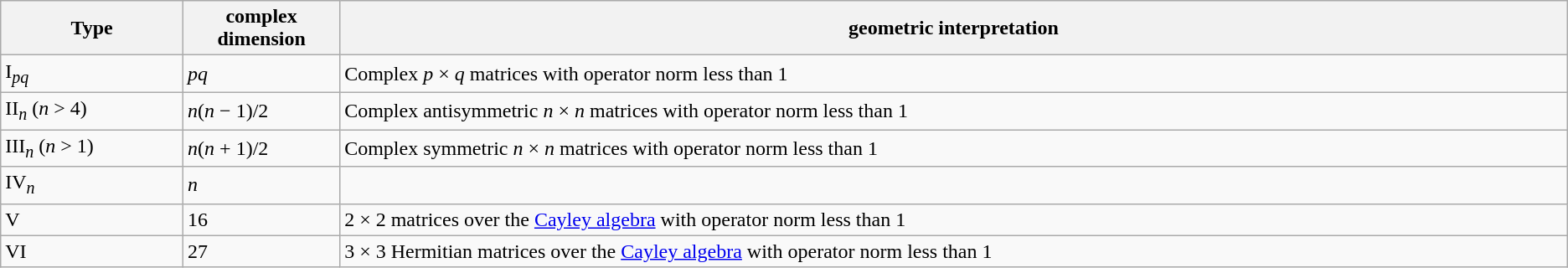<table class="wikitable">
<tr>
<th>Type</th>
<th width=10%>complex dimension</th>
<th>geometric interpretation</th>
</tr>
<tr>
<td>I<sub><em>pq</em></sub></td>
<td><em>pq</em></td>
<td>Complex <em>p</em> × <em>q</em> matrices with operator norm less than 1</td>
</tr>
<tr>
<td>II<sub><em>n</em></sub> (<em>n</em> > 4)</td>
<td><em>n</em>(<em>n</em> − 1)/2</td>
<td>Complex antisymmetric <em>n</em> × <em>n</em> matrices with operator norm less than 1</td>
</tr>
<tr>
<td>III<sub><em>n</em></sub> (<em>n</em> > 1)</td>
<td><em>n</em>(<em>n</em> + 1)/2</td>
<td>Complex symmetric <em>n</em> × <em>n</em> matrices with operator norm less than 1</td>
</tr>
<tr>
<td>IV<sub><em>n</em></sub></td>
<td><em>n</em></td>
<td></td>
</tr>
<tr>
<td>V</td>
<td>16</td>
<td>2 × 2 matrices over the <a href='#'>Cayley algebra</a> with operator norm less than 1</td>
</tr>
<tr>
<td>VI</td>
<td>27</td>
<td>3 × 3 Hermitian matrices over the <a href='#'>Cayley algebra</a> with operator norm less than 1</td>
</tr>
</table>
